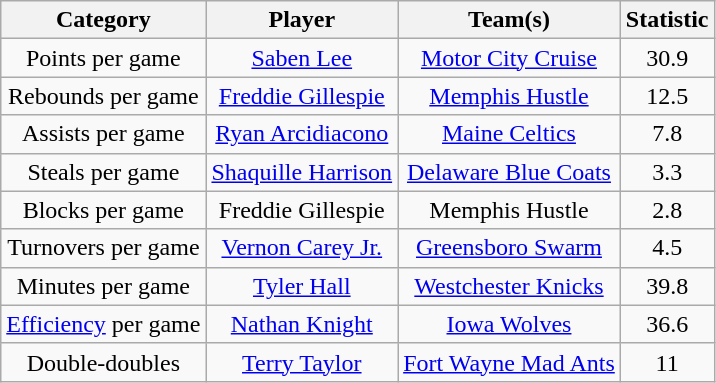<table class="wikitable" style="text-align:center">
<tr>
<th>Category</th>
<th>Player</th>
<th>Team(s)</th>
<th>Statistic</th>
</tr>
<tr>
<td>Points per game</td>
<td><a href='#'>Saben Lee</a></td>
<td><a href='#'>Motor City Cruise</a></td>
<td style="text-align:center">30.9</td>
</tr>
<tr>
<td>Rebounds per game</td>
<td><a href='#'>Freddie Gillespie</a></td>
<td><a href='#'>Memphis Hustle</a></td>
<td style="text-align:center">12.5</td>
</tr>
<tr>
<td>Assists per game</td>
<td><a href='#'>Ryan Arcidiacono</a></td>
<td><a href='#'>Maine Celtics</a></td>
<td style="text-align:center">7.8</td>
</tr>
<tr>
<td>Steals per game</td>
<td><a href='#'>Shaquille Harrison</a></td>
<td><a href='#'>Delaware Blue Coats</a></td>
<td style="text-align:center">3.3</td>
</tr>
<tr>
<td>Blocks per game</td>
<td>Freddie Gillespie</td>
<td>Memphis Hustle</td>
<td style="text-align:center">2.8</td>
</tr>
<tr>
<td>Turnovers per game</td>
<td><a href='#'>Vernon Carey Jr.</a></td>
<td><a href='#'>Greensboro Swarm</a></td>
<td style="text-align:center">4.5</td>
</tr>
<tr>
<td>Minutes per game</td>
<td><a href='#'>Tyler Hall</a></td>
<td><a href='#'>Westchester Knicks</a></td>
<td style="text-align:center">39.8</td>
</tr>
<tr>
<td><a href='#'>Efficiency</a> per game</td>
<td><a href='#'>Nathan Knight</a></td>
<td><a href='#'>Iowa Wolves</a></td>
<td style="text-align:center">36.6</td>
</tr>
<tr>
<td>Double-doubles</td>
<td><a href='#'>Terry Taylor</a></td>
<td><a href='#'>Fort Wayne Mad Ants</a></td>
<td style="text-align:center">11</td>
</tr>
</table>
